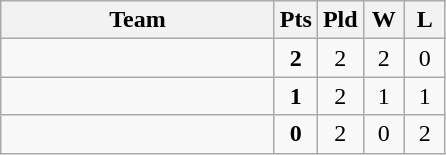<table class=wikitable style="text-align:center">
<tr>
<th width=175>Team</th>
<th width=20>Pts</th>
<th width=20>Pld</th>
<th width=20>W</th>
<th width=20>L</th>
</tr>
<tr>
<td style="text-align:left"></td>
<td><strong>2</strong></td>
<td>2</td>
<td>2</td>
<td>0</td>
</tr>
<tr>
<td style="text-align:left"></td>
<td><strong>1</strong></td>
<td>2</td>
<td>1</td>
<td>1</td>
</tr>
<tr>
<td style="text-align:left"></td>
<td><strong>0</strong></td>
<td>2</td>
<td>0</td>
<td>2</td>
</tr>
</table>
